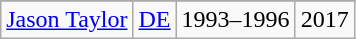<table class="wikitable" style="text-align:center">
<tr>
</tr>
<tr>
<td><a href='#'>Jason Taylor</a></td>
<td><a href='#'>DE</a></td>
<td>1993–1996</td>
<td>2017</td>
</tr>
</table>
